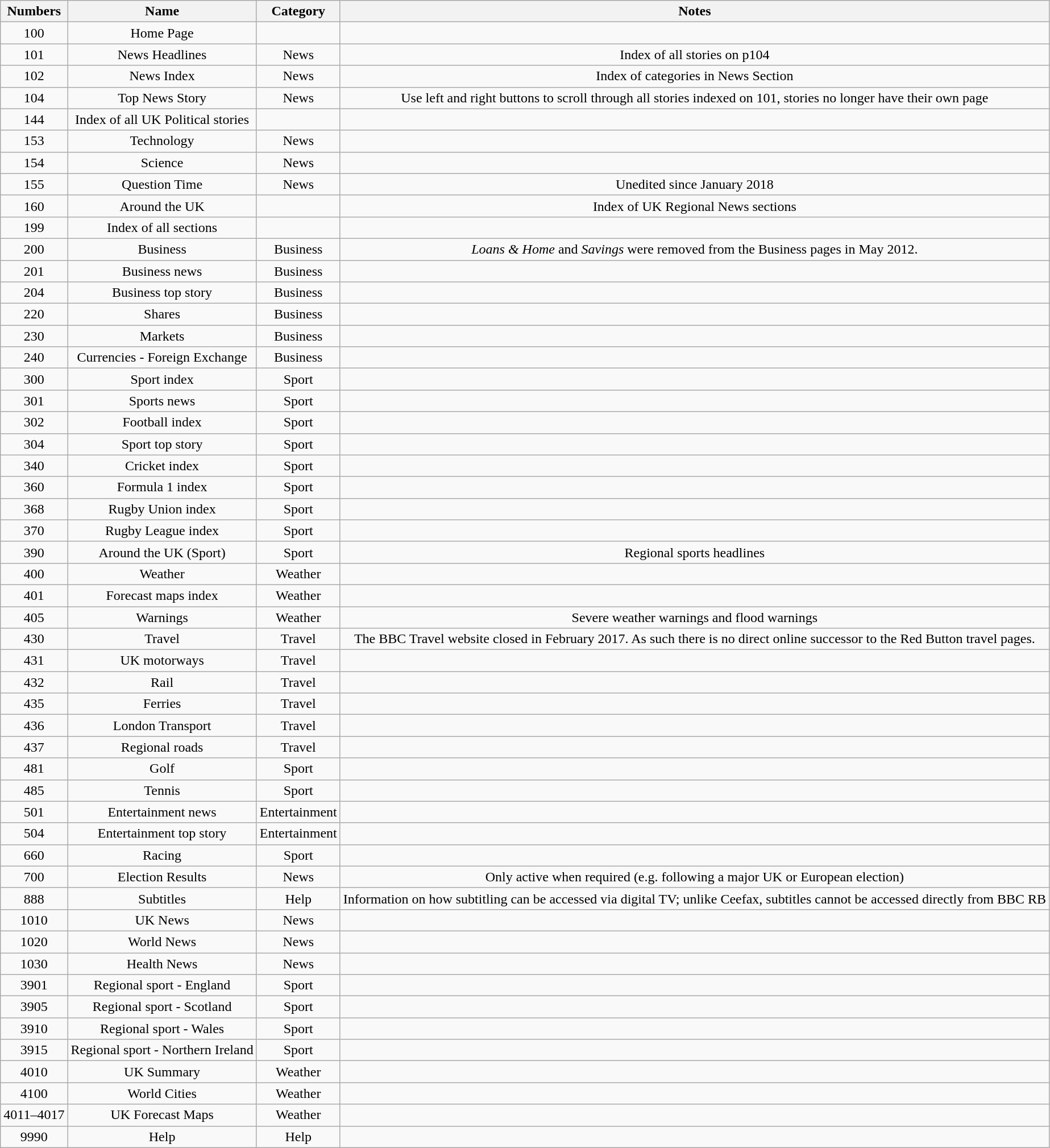<table class="wikitable">
<tr>
<th>Numbers</th>
<th>Name</th>
<th>Category</th>
<th>Notes</th>
</tr>
<tr>
<td align="center">100</td>
<td align="center">Home Page</td>
<td></td>
<td align="center"></td>
</tr>
<tr>
<td align="center">101</td>
<td align="center">News Headlines</td>
<td align="center">News</td>
<td align="center">Index of all stories on p104</td>
</tr>
<tr>
<td align="center">102</td>
<td align="center">News Index</td>
<td align="center">News</td>
<td align="center">Index of categories in News Section</td>
</tr>
<tr>
<td align="center">104</td>
<td align="center">Top News Story</td>
<td align="center">News</td>
<td align="center">Use left and right buttons to scroll through all stories indexed on 101, stories no longer have their own page</td>
</tr>
<tr>
<td align="center">144</td>
<td align="center">Index of all UK Political stories</td>
<td></td>
<td align="center"></td>
</tr>
<tr>
<td align="center">153</td>
<td align="center">Technology</td>
<td align="center">News</td>
<td align="center"></td>
</tr>
<tr>
<td align="center">154</td>
<td align="center">Science</td>
<td align="center">News</td>
<td align="center"></td>
</tr>
<tr>
<td align="center">155</td>
<td align="center">Question Time</td>
<td align="center">News</td>
<td align="center">Unedited since January 2018</td>
</tr>
<tr>
<td align="center">160</td>
<td align="center">Around the UK</td>
<td></td>
<td align="center">Index of UK Regional News sections</td>
</tr>
<tr>
<td align="center">199</td>
<td align="center">Index of all sections</td>
<td></td>
<td align="center"></td>
</tr>
<tr>
<td align="center">200</td>
<td align="center">Business</td>
<td align="center">Business</td>
<td align="center"><em>Loans & Home</em> and <em>Savings</em> were removed from the Business pages in May 2012.</td>
</tr>
<tr>
<td align="center">201</td>
<td align="center">Business news</td>
<td align="center">Business</td>
<td align="center"></td>
</tr>
<tr>
<td align="center">204</td>
<td align="center">Business top story</td>
<td align="center">Business</td>
<td align="center"></td>
</tr>
<tr>
<td align="center">220</td>
<td align="center">Shares</td>
<td align="center">Business</td>
<td align="center"></td>
</tr>
<tr>
<td align="center">230</td>
<td align="center">Markets</td>
<td align="center">Business</td>
<td align="center"></td>
</tr>
<tr>
<td align="center">240</td>
<td align="center">Currencies - Foreign Exchange</td>
<td align="center">Business</td>
<td align="center"></td>
</tr>
<tr>
<td align="center">300</td>
<td align="center">Sport index</td>
<td align="center">Sport</td>
<td align="center"></td>
</tr>
<tr>
<td align="center">301</td>
<td align="center">Sports news</td>
<td align="center">Sport</td>
<td align="center"></td>
</tr>
<tr>
<td align="center">302</td>
<td align="center">Football index</td>
<td align="center">Sport</td>
<td align="center"></td>
</tr>
<tr>
<td align="center">304</td>
<td align="center">Sport top story</td>
<td align="center">Sport</td>
<td align="center"></td>
</tr>
<tr>
<td align="center">340</td>
<td align="center">Cricket index</td>
<td align="center">Sport</td>
<td align="center"></td>
</tr>
<tr>
<td align="center">360</td>
<td align="center">Formula 1 index</td>
<td align="center">Sport</td>
<td align="center"></td>
</tr>
<tr>
<td align="center">368</td>
<td align="center">Rugby Union index</td>
<td align="center">Sport</td>
<td align="center"></td>
</tr>
<tr>
<td align="center">370</td>
<td align="center">Rugby League index</td>
<td align="center">Sport</td>
<td align="center"></td>
</tr>
<tr>
<td align="center">390</td>
<td align="center">Around the UK (Sport)</td>
<td align="center">Sport</td>
<td align="center">Regional sports headlines</td>
</tr>
<tr>
<td align="center">400</td>
<td align="center">Weather</td>
<td align="center">Weather</td>
<td align="center"></td>
</tr>
<tr>
<td align="center">401</td>
<td align="center">Forecast maps index</td>
<td align="center">Weather</td>
<td align="center"></td>
</tr>
<tr>
<td align="center">405</td>
<td align="center">Warnings</td>
<td align="center">Weather</td>
<td align="center">Severe weather warnings and flood warnings</td>
</tr>
<tr>
<td align="center">430</td>
<td align="center">Travel</td>
<td align="center">Travel</td>
<td align="center">The BBC Travel website closed in February 2017. As such there is no direct online successor to the Red Button travel pages.</td>
</tr>
<tr>
<td align="center">431</td>
<td align="center">UK motorways</td>
<td align="center">Travel</td>
<td align="center"></td>
</tr>
<tr>
<td align="center">432</td>
<td align="center">Rail</td>
<td align="center">Travel</td>
<td align="center"></td>
</tr>
<tr>
<td align="center">435</td>
<td align="center">Ferries</td>
<td align="center">Travel</td>
<td align="center"></td>
</tr>
<tr>
<td align="center">436</td>
<td align="center">London Transport</td>
<td align="center">Travel</td>
<td align="center"></td>
</tr>
<tr>
<td align="center">437</td>
<td align="center">Regional roads</td>
<td align="center">Travel</td>
<td align="center"></td>
</tr>
<tr>
<td align="center">481</td>
<td align="center">Golf</td>
<td align="center">Sport</td>
<td align="center"></td>
</tr>
<tr>
<td align="center">485</td>
<td align="center">Tennis</td>
<td align="center">Sport</td>
<td align="center"></td>
</tr>
<tr>
<td align="center">501</td>
<td align="center">Entertainment news</td>
<td align="center">Entertainment</td>
<td align="center"></td>
</tr>
<tr>
<td align="center">504</td>
<td align="center">Entertainment top story</td>
<td align="center">Entertainment</td>
</tr>
<tr>
<td align="center">660</td>
<td align="center">Racing</td>
<td align="center">Sport</td>
<td align="center"></td>
</tr>
<tr>
<td align="center">700</td>
<td align="center">Election Results</td>
<td align="center">News</td>
<td align="center">Only active when required (e.g. following a major UK or European election)</td>
</tr>
<tr>
<td align="center">888</td>
<td align="center">Subtitles</td>
<td align="center">Help</td>
<td align="center">Information on how subtitling can be accessed via digital TV; unlike Ceefax, subtitles cannot be accessed directly from BBC RB</td>
</tr>
<tr>
<td align="center">1010</td>
<td align="center">UK News</td>
<td align="center">News</td>
<td align="center"></td>
</tr>
<tr>
<td align="center">1020</td>
<td align="center">World News</td>
<td align="center">News</td>
<td align="center"></td>
</tr>
<tr>
<td align="center">1030</td>
<td align="center">Health News</td>
<td align="center">News</td>
<td align="center"></td>
</tr>
<tr>
<td align="center">3901</td>
<td align="center">Regional sport - England</td>
<td align="center">Sport</td>
<td align="center"></td>
</tr>
<tr>
<td align="center">3905</td>
<td align="center">Regional sport - Scotland</td>
<td align="center">Sport</td>
<td align="center"></td>
</tr>
<tr>
<td align="center">3910</td>
<td align="center">Regional sport - Wales</td>
<td align="center">Sport</td>
<td align="center"></td>
</tr>
<tr>
<td align="center">3915</td>
<td align="center">Regional sport - Northern Ireland</td>
<td align="center">Sport</td>
<td align="center"></td>
</tr>
<tr>
<td align="center">4010</td>
<td align="center">UK Summary</td>
<td align="center">Weather</td>
<td align="center"></td>
</tr>
<tr>
<td align="center">4100</td>
<td align="center">World Cities</td>
<td align="center">Weather</td>
<td align="center"></td>
</tr>
<tr>
<td align="center">4011–4017</td>
<td align="center">UK Forecast Maps</td>
<td align="center">Weather</td>
<td align="center"></td>
</tr>
<tr>
<td align="center">9990</td>
<td align="center">Help</td>
<td align="center">Help</td>
<td align="center"></td>
</tr>
</table>
